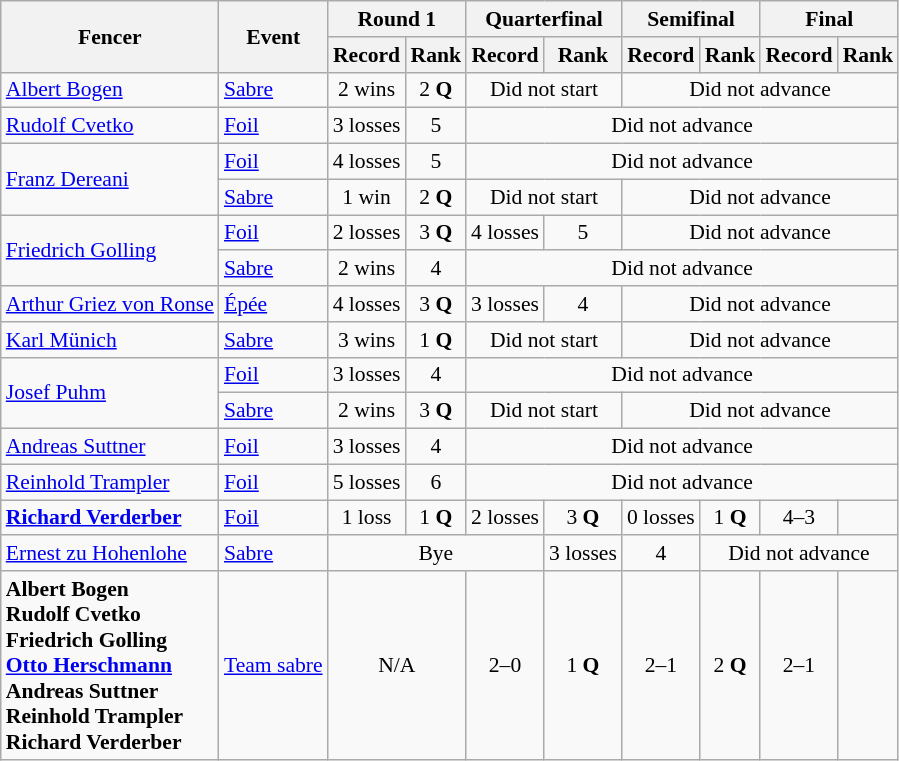<table class=wikitable style="font-size:90%">
<tr>
<th rowspan="2">Fencer</th>
<th rowspan="2">Event</th>
<th colspan="2">Round 1</th>
<th colspan="2">Quarterfinal</th>
<th colspan="2">Semifinal</th>
<th colspan="2">Final</th>
</tr>
<tr>
<th>Record</th>
<th>Rank</th>
<th>Record</th>
<th>Rank</th>
<th>Record</th>
<th>Rank</th>
<th>Record</th>
<th>Rank</th>
</tr>
<tr>
<td><a href='#'>Albert Bogen</a></td>
<td><a href='#'>Sabre</a></td>
<td align=center>2 wins</td>
<td align=center>2 <strong>Q</strong></td>
<td align=center colspan=2>Did not start</td>
<td align=center colspan=4>Did not advance</td>
</tr>
<tr>
<td><a href='#'>Rudolf Cvetko</a></td>
<td><a href='#'>Foil</a></td>
<td align=center>3 losses</td>
<td align=center>5</td>
<td align=center colspan=6>Did not advance</td>
</tr>
<tr>
<td rowspan=2><a href='#'>Franz Dereani</a></td>
<td><a href='#'>Foil</a></td>
<td align=center>4 losses</td>
<td align=center>5</td>
<td align=center colspan=9>Did not advance</td>
</tr>
<tr>
<td><a href='#'>Sabre</a></td>
<td align=center>1 win</td>
<td align=center>2 <strong>Q</strong></td>
<td align=center colspan=2>Did not start</td>
<td align=center colspan=4>Did not advance</td>
</tr>
<tr>
<td rowspan=2><a href='#'>Friedrich Golling</a></td>
<td><a href='#'>Foil</a></td>
<td align=center>2 losses</td>
<td align=center>3 <strong>Q</strong></td>
<td align=center>4 losses</td>
<td align=center>5</td>
<td align=center colspan=4>Did not advance</td>
</tr>
<tr>
<td><a href='#'>Sabre</a></td>
<td align=center>2 wins</td>
<td align=center>4</td>
<td align=center colspan=6>Did not advance</td>
</tr>
<tr>
<td><a href='#'>Arthur Griez von Ronse</a></td>
<td><a href='#'>Épée</a></td>
<td align=center>4 losses</td>
<td align=center>3 <strong>Q</strong></td>
<td align=center>3 losses</td>
<td align=center>4</td>
<td align=center colspan=4>Did not advance</td>
</tr>
<tr>
<td><a href='#'>Karl Münich</a></td>
<td><a href='#'>Sabre</a></td>
<td align=center>3 wins</td>
<td align=center>1 <strong>Q</strong></td>
<td align=center colspan=2>Did not start</td>
<td align=center colspan=4>Did not advance</td>
</tr>
<tr>
<td rowspan=2><a href='#'>Josef Puhm</a></td>
<td><a href='#'>Foil</a></td>
<td align=center>3 losses</td>
<td align=center>4</td>
<td align=center colspan=6>Did not advance</td>
</tr>
<tr>
<td><a href='#'>Sabre</a></td>
<td align=center>2 wins</td>
<td align=center>3 <strong>Q</strong></td>
<td align=center colspan=2>Did not start</td>
<td align=center colspan=4>Did not advance</td>
</tr>
<tr>
<td><a href='#'>Andreas Suttner</a></td>
<td><a href='#'>Foil</a></td>
<td align=center>3 losses</td>
<td align=center>4</td>
<td align=center colspan=6>Did not advance</td>
</tr>
<tr>
<td><a href='#'>Reinhold Trampler</a></td>
<td><a href='#'>Foil</a></td>
<td align=center>5 losses</td>
<td align=center>6</td>
<td align=center colspan=6>Did not advance</td>
</tr>
<tr>
<td><strong><a href='#'>Richard Verderber</a></strong></td>
<td><a href='#'>Foil</a></td>
<td align=center>1 loss</td>
<td align=center>1 <strong>Q</strong></td>
<td align=center>2 losses</td>
<td align=center>3 <strong>Q</strong></td>
<td align=center>0 losses</td>
<td align=center>1 <strong>Q</strong></td>
<td align=center>4–3</td>
<td align=center></td>
</tr>
<tr>
<td><a href='#'>Ernest zu Hohenlohe</a></td>
<td><a href='#'>Sabre</a></td>
<td align=center colspan=3>Bye</td>
<td align=center>3 losses</td>
<td align=center>4</td>
<td align=center colspan=4>Did not advance</td>
</tr>
<tr>
<td><strong>Albert Bogen <br> Rudolf Cvetko <br> Friedrich Golling <br> <a href='#'>Otto Herschmann</a> <br> Andreas Suttner <br> Reinhold Trampler <br> Richard Verderber</strong></td>
<td><a href='#'>Team sabre</a></td>
<td align=center colspan=2>N/A</td>
<td align=center>2–0</td>
<td align=center>1 <strong>Q</strong></td>
<td align=center>2–1</td>
<td align=center>2 <strong>Q</strong></td>
<td align=center>2–1</td>
<td align=center></td>
</tr>
</table>
